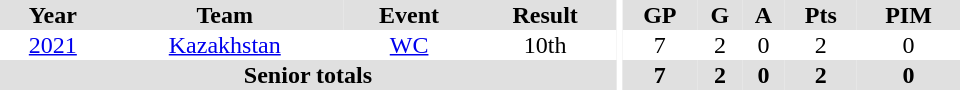<table border="0" cellpadding="1" cellspacing="0" ID="Table3" style="text-align:center; width:40em">
<tr ALIGN="center" bgcolor="#e0e0e0">
<th>Year</th>
<th>Team</th>
<th>Event</th>
<th>Result</th>
<th rowspan="99" bgcolor="#ffffff"></th>
<th>GP</th>
<th>G</th>
<th>A</th>
<th>Pts</th>
<th>PIM</th>
</tr>
<tr>
<td><a href='#'>2021</a></td>
<td><a href='#'>Kazakhstan</a></td>
<td><a href='#'>WC</a></td>
<td>10th</td>
<td>7</td>
<td>2</td>
<td>0</td>
<td>2</td>
<td>0</td>
</tr>
<tr bgcolor="#e0e0e0">
<th colspan="4">Senior totals</th>
<th>7</th>
<th>2</th>
<th>0</th>
<th>2</th>
<th>0</th>
</tr>
</table>
